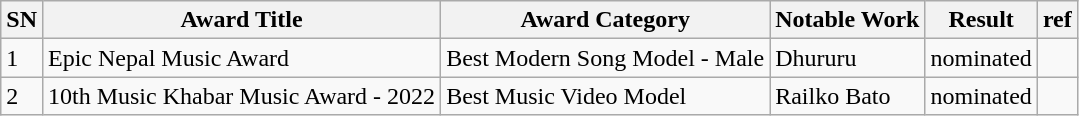<table class="wikitable sortable">
<tr>
<th>SN</th>
<th>Award Title</th>
<th>Award Category</th>
<th>Notable Work</th>
<th>Result</th>
<th>ref</th>
</tr>
<tr>
<td>1</td>
<td>Epic Nepal Music Award</td>
<td>Best Modern Song Model - Male</td>
<td>Dhururu</td>
<td>nominated</td>
<td></td>
</tr>
<tr>
<td>2</td>
<td>10th Music Khabar Music Award - 2022</td>
<td>Best Music Video Model</td>
<td>Railko Bato</td>
<td>nominated</td>
<td></td>
</tr>
</table>
